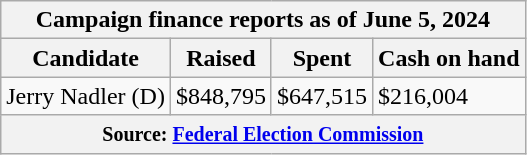<table class="wikitable sortable">
<tr>
<th colspan=4>Campaign finance reports as of June 5, 2024</th>
</tr>
<tr style="text-align:center;">
<th>Candidate</th>
<th>Raised</th>
<th>Spent</th>
<th>Cash on hand</th>
</tr>
<tr>
<td>Jerry Nadler (D)</td>
<td>$848,795</td>
<td>$647,515</td>
<td>$216,004</td>
</tr>
<tr>
<th colspan="4"><small>Source: <a href='#'>Federal Election Commission</a></small></th>
</tr>
</table>
